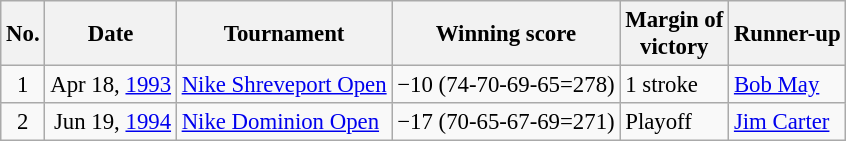<table class="wikitable" style="font-size:95%;">
<tr>
<th>No.</th>
<th>Date</th>
<th>Tournament</th>
<th>Winning score</th>
<th>Margin of<br>victory</th>
<th>Runner-up</th>
</tr>
<tr>
<td align=center>1</td>
<td align=right>Apr 18, <a href='#'>1993</a></td>
<td><a href='#'>Nike Shreveport Open</a></td>
<td>−10 (74-70-69-65=278)</td>
<td>1 stroke</td>
<td> <a href='#'>Bob May</a></td>
</tr>
<tr>
<td align=center>2</td>
<td align=right>Jun 19, <a href='#'>1994</a></td>
<td><a href='#'>Nike Dominion Open</a></td>
<td>−17 (70-65-67-69=271)</td>
<td>Playoff</td>
<td> <a href='#'>Jim Carter</a></td>
</tr>
</table>
